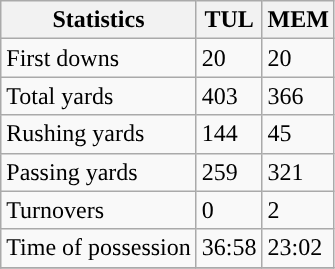<table class="wikitable" style="float: left;">
<tr>
<th>Statistics</th>
<th>TUL</th>
<th>MEM</th>
</tr>
<tr>
<td>First downs</td>
<td>20</td>
<td>20</td>
</tr>
<tr>
<td>Total yards</td>
<td>403</td>
<td>366</td>
</tr>
<tr>
<td>Rushing yards</td>
<td>144</td>
<td>45</td>
</tr>
<tr>
<td>Passing yards</td>
<td>259</td>
<td>321</td>
</tr>
<tr>
<td>Turnovers</td>
<td>0</td>
<td>2</td>
</tr>
<tr>
<td>Time of possession</td>
<td>36:58</td>
<td>23:02</td>
</tr>
<tr>
</tr>
</table>
